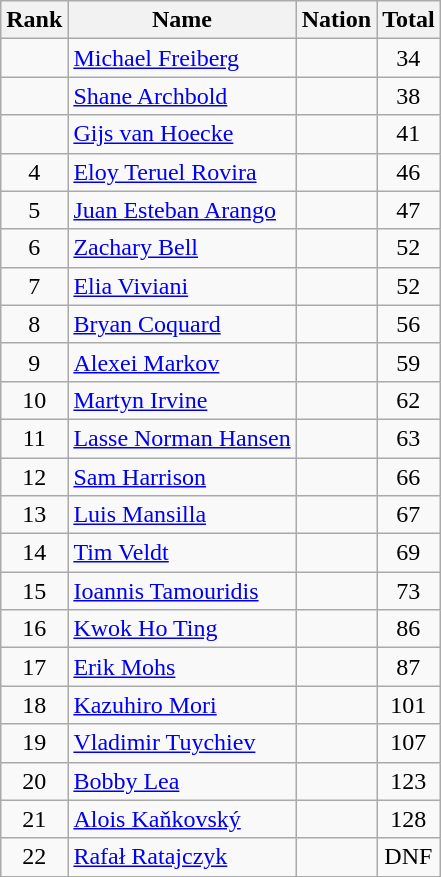<table class="wikitable sortable" style="text-align:center">
<tr>
<th>Rank</th>
<th>Name</th>
<th>Nation</th>
<th>Total</th>
</tr>
<tr>
<td></td>
<td align=left><a href='#'>Michael Freiberg</a></td>
<td align=left></td>
<td>34</td>
</tr>
<tr>
<td></td>
<td align=left><a href='#'>Shane Archbold</a></td>
<td align=left></td>
<td>38</td>
</tr>
<tr>
<td></td>
<td align=left><a href='#'>Gijs van Hoecke</a></td>
<td align=left></td>
<td>41</td>
</tr>
<tr>
<td>4</td>
<td align=left><a href='#'>Eloy Teruel Rovira</a></td>
<td align=left></td>
<td>46</td>
</tr>
<tr>
<td>5</td>
<td align=left><a href='#'>Juan Esteban Arango</a></td>
<td align=left></td>
<td>47</td>
</tr>
<tr>
<td>6</td>
<td align=left><a href='#'>Zachary Bell</a></td>
<td align=left></td>
<td>52</td>
</tr>
<tr>
<td>7</td>
<td align=left><a href='#'>Elia Viviani</a></td>
<td align=left></td>
<td>52</td>
</tr>
<tr>
<td>8</td>
<td align=left><a href='#'>Bryan Coquard</a></td>
<td align=left></td>
<td>56</td>
</tr>
<tr>
<td>9</td>
<td align=left><a href='#'>Alexei Markov</a></td>
<td align=left></td>
<td>59</td>
</tr>
<tr>
<td>10</td>
<td align=left><a href='#'>Martyn Irvine</a></td>
<td align=left></td>
<td>62</td>
</tr>
<tr>
<td>11</td>
<td align=left><a href='#'>Lasse Norman Hansen</a></td>
<td align=left></td>
<td>63</td>
</tr>
<tr>
<td>12</td>
<td align=left><a href='#'>Sam Harrison</a></td>
<td align=left></td>
<td>66</td>
</tr>
<tr>
<td>13</td>
<td align=left><a href='#'>Luis Mansilla</a></td>
<td align=left></td>
<td>67</td>
</tr>
<tr>
<td>14</td>
<td align=left><a href='#'>Tim Veldt</a></td>
<td align=left></td>
<td>69</td>
</tr>
<tr>
<td>15</td>
<td align=left><a href='#'>Ioannis Tamouridis</a></td>
<td align=left></td>
<td>73</td>
</tr>
<tr>
<td>16</td>
<td align=left><a href='#'>Kwok Ho Ting</a></td>
<td align=left></td>
<td>86</td>
</tr>
<tr>
<td>17</td>
<td align=left><a href='#'>Erik Mohs</a></td>
<td align=left></td>
<td>87</td>
</tr>
<tr>
<td>18</td>
<td align=left><a href='#'>Kazuhiro Mori</a></td>
<td align=left></td>
<td>101</td>
</tr>
<tr>
<td>19</td>
<td align=left><a href='#'>Vladimir Tuychiev</a></td>
<td align=left></td>
<td>107</td>
</tr>
<tr>
<td>20</td>
<td align=left><a href='#'>Bobby Lea</a></td>
<td align=left></td>
<td>123</td>
</tr>
<tr>
<td>21</td>
<td align=left><a href='#'>Alois Kaňkovský</a></td>
<td align=left></td>
<td>128</td>
</tr>
<tr>
<td>22</td>
<td align=left><a href='#'>Rafał Ratajczyk</a></td>
<td align=left></td>
<td>DNF</td>
</tr>
</table>
